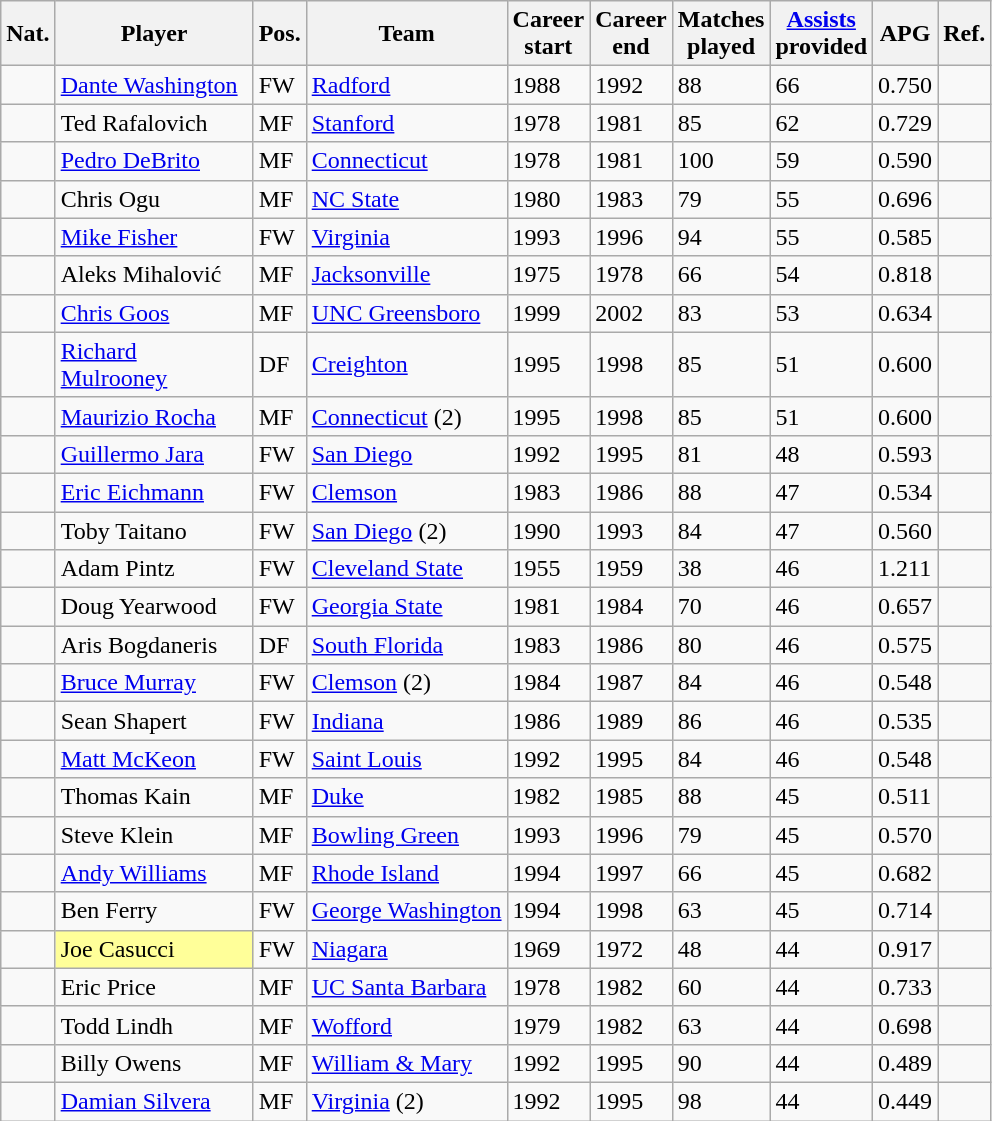<table class="wikitable sortable">
<tr>
<th>Nat.</th>
<th width=20%>Player</th>
<th>Pos.</th>
<th>Team</th>
<th>Career<br>start</th>
<th>Career<br>end</th>
<th>Matches<br>played</th>
<th><a href='#'>Assists</a><br>provided</th>
<th>APG</th>
<th>Ref.</th>
</tr>
<tr>
<td></td>
<td><a href='#'>Dante Washington</a></td>
<td>FW</td>
<td><a href='#'>Radford</a></td>
<td>1988</td>
<td>1992</td>
<td>88</td>
<td>66</td>
<td>0.750</td>
<td></td>
</tr>
<tr>
<td></td>
<td>Ted Rafalovich</td>
<td>MF</td>
<td><a href='#'>Stanford</a></td>
<td>1978</td>
<td>1981</td>
<td>85</td>
<td>62</td>
<td>0.729</td>
<td></td>
</tr>
<tr>
<td></td>
<td><a href='#'>Pedro DeBrito</a></td>
<td>MF</td>
<td><a href='#'>Connecticut</a></td>
<td>1978</td>
<td>1981</td>
<td>100</td>
<td>59</td>
<td>0.590</td>
<td></td>
</tr>
<tr>
<td></td>
<td>Chris Ogu</td>
<td>MF</td>
<td><a href='#'>NC State</a></td>
<td>1980</td>
<td>1983</td>
<td>79</td>
<td>55</td>
<td>0.696</td>
<td></td>
</tr>
<tr>
<td></td>
<td><a href='#'>Mike Fisher</a></td>
<td>FW</td>
<td><a href='#'>Virginia</a></td>
<td>1993</td>
<td>1996</td>
<td>94</td>
<td>55</td>
<td>0.585</td>
<td></td>
</tr>
<tr>
<td></td>
<td>Aleks Mihalović</td>
<td>MF</td>
<td><a href='#'>Jacksonville</a></td>
<td>1975</td>
<td>1978</td>
<td>66</td>
<td>54</td>
<td>0.818</td>
<td></td>
</tr>
<tr>
<td></td>
<td><a href='#'>Chris Goos</a></td>
<td>MF</td>
<td><a href='#'>UNC Greensboro</a></td>
<td>1999</td>
<td>2002</td>
<td>83</td>
<td>53</td>
<td>0.634</td>
<td></td>
</tr>
<tr>
<td></td>
<td><a href='#'>Richard Mulrooney</a></td>
<td>DF</td>
<td><a href='#'>Creighton</a></td>
<td>1995</td>
<td>1998</td>
<td>85</td>
<td>51</td>
<td>0.600</td>
<td></td>
</tr>
<tr>
<td></td>
<td><a href='#'>Maurizio Rocha</a></td>
<td>MF</td>
<td><a href='#'>Connecticut</a> (2)</td>
<td>1995</td>
<td>1998</td>
<td>85</td>
<td>51</td>
<td>0.600</td>
<td></td>
</tr>
<tr>
<td></td>
<td><a href='#'>Guillermo Jara</a></td>
<td>FW</td>
<td><a href='#'>San Diego</a></td>
<td>1992</td>
<td>1995</td>
<td>81</td>
<td>48</td>
<td>0.593</td>
<td></td>
</tr>
<tr>
<td></td>
<td><a href='#'>Eric Eichmann</a></td>
<td>FW</td>
<td><a href='#'>Clemson</a></td>
<td>1983</td>
<td>1986</td>
<td>88</td>
<td>47</td>
<td>0.534</td>
<td></td>
</tr>
<tr>
<td></td>
<td>Toby Taitano</td>
<td>FW</td>
<td><a href='#'>San Diego</a> (2)</td>
<td>1990</td>
<td>1993</td>
<td>84</td>
<td>47</td>
<td>0.560</td>
<td></td>
</tr>
<tr>
<td></td>
<td>Adam Pintz</td>
<td>FW</td>
<td><a href='#'>Cleveland State</a></td>
<td>1955</td>
<td>1959</td>
<td>38</td>
<td>46</td>
<td>1.211</td>
<td></td>
</tr>
<tr>
<td></td>
<td>Doug Yearwood</td>
<td>FW</td>
<td><a href='#'>Georgia State</a></td>
<td>1981</td>
<td>1984</td>
<td>70</td>
<td>46</td>
<td>0.657</td>
<td></td>
</tr>
<tr>
<td></td>
<td>Aris Bogdaneris</td>
<td>DF</td>
<td><a href='#'>South Florida</a></td>
<td>1983</td>
<td>1986</td>
<td>80</td>
<td>46</td>
<td>0.575</td>
<td></td>
</tr>
<tr>
<td></td>
<td><a href='#'>Bruce Murray</a></td>
<td>FW</td>
<td><a href='#'>Clemson</a> (2)</td>
<td>1984</td>
<td>1987</td>
<td>84</td>
<td>46</td>
<td>0.548</td>
<td></td>
</tr>
<tr>
<td></td>
<td>Sean Shapert</td>
<td>FW</td>
<td><a href='#'>Indiana</a></td>
<td>1986</td>
<td>1989</td>
<td>86</td>
<td>46</td>
<td>0.535</td>
<td></td>
</tr>
<tr>
<td></td>
<td><a href='#'>Matt McKeon</a></td>
<td>FW</td>
<td><a href='#'>Saint Louis</a></td>
<td>1992</td>
<td>1995</td>
<td>84</td>
<td>46</td>
<td>0.548</td>
<td></td>
</tr>
<tr>
<td></td>
<td>Thomas Kain</td>
<td>MF</td>
<td><a href='#'>Duke</a></td>
<td>1982</td>
<td>1985</td>
<td>88</td>
<td>45</td>
<td>0.511</td>
<td></td>
</tr>
<tr>
<td></td>
<td>Steve Klein</td>
<td>MF</td>
<td><a href='#'>Bowling Green</a></td>
<td>1993</td>
<td>1996</td>
<td>79</td>
<td>45</td>
<td>0.570</td>
<td></td>
</tr>
<tr>
<td></td>
<td><a href='#'>Andy Williams</a></td>
<td>MF</td>
<td><a href='#'>Rhode Island</a></td>
<td>1994</td>
<td>1997</td>
<td>66</td>
<td>45</td>
<td>0.682</td>
<td></td>
</tr>
<tr>
<td></td>
<td>Ben Ferry</td>
<td>FW</td>
<td><a href='#'>George Washington</a></td>
<td>1994</td>
<td>1998</td>
<td>63</td>
<td>45</td>
<td>0.714</td>
<td></td>
</tr>
<tr>
<td></td>
<td style="background-color:#FFFF99; width:6em">Joe Casucci</td>
<td>FW</td>
<td><a href='#'>Niagara</a></td>
<td>1969</td>
<td>1972</td>
<td>48</td>
<td>44</td>
<td>0.917</td>
<td></td>
</tr>
<tr>
<td></td>
<td>Eric Price</td>
<td>MF</td>
<td><a href='#'>UC Santa Barbara</a></td>
<td>1978</td>
<td>1982</td>
<td>60</td>
<td>44</td>
<td>0.733</td>
<td></td>
</tr>
<tr>
<td></td>
<td>Todd Lindh</td>
<td>MF</td>
<td><a href='#'>Wofford</a></td>
<td>1979</td>
<td>1982</td>
<td>63</td>
<td>44</td>
<td>0.698</td>
<td></td>
</tr>
<tr>
<td></td>
<td>Billy Owens</td>
<td>MF</td>
<td><a href='#'>William & Mary</a></td>
<td>1992</td>
<td>1995</td>
<td>90</td>
<td>44</td>
<td>0.489</td>
<td></td>
</tr>
<tr>
<td></td>
<td><a href='#'>Damian Silvera</a></td>
<td>MF</td>
<td><a href='#'>Virginia</a> (2)</td>
<td>1992</td>
<td>1995</td>
<td>98</td>
<td>44</td>
<td>0.449</td>
<td></td>
</tr>
</table>
